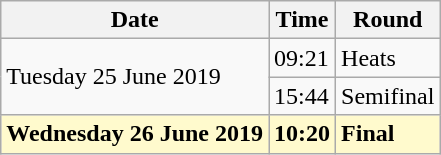<table class="wikitable">
<tr>
<th>Date</th>
<th>Time</th>
<th>Round</th>
</tr>
<tr>
<td rowspan=2>Tuesday 25 June 2019</td>
<td>09:21</td>
<td>Heats</td>
</tr>
<tr>
<td>15:44</td>
<td>Semifinal</td>
</tr>
<tr>
<td style=background:lemonchiffon><strong>Wednesday 26 June 2019</strong></td>
<td style=background:lemonchiffon><strong>10:20</strong></td>
<td style=background:lemonchiffon><strong>Final</strong></td>
</tr>
</table>
